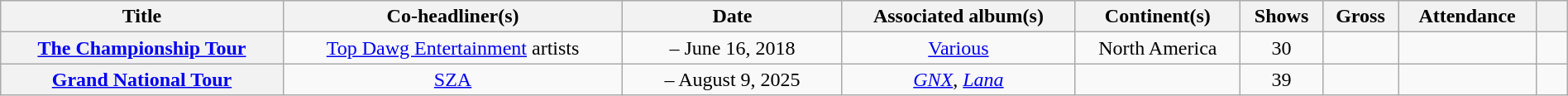<table class="wikitable sortable plainrowheaders" style="text-align:center;" width=100%>
<tr>
<th scope="col">Title</th>
<th scope="col">Co-headliner(s)</th>
<th scope="col" width=14%>Date</th>
<th scope="col">Associated album(s)</th>
<th scope="col">Continent(s)</th>
<th scope="col">Shows</th>
<th scope="col">Gross</th>
<th scope="col">Attendance</th>
<th scope="col" width=2% class="unsortable"></th>
</tr>
<tr>
<th scope="row"><a href='#'>The Championship Tour</a></th>
<td><a href='#'>Top Dawg Entertainment</a> artists</td>
<td> – June 16, 2018</td>
<td><a href='#'>Various</a></td>
<td>North America</td>
<td>30</td>
<td></td>
<td></td>
<td align="center"></td>
</tr>
<tr>
<th scope="row"><a href='#'>Grand National Tour</a></th>
<td><a href='#'>SZA</a></td>
<td> – August 9, 2025</td>
<td><em><a href='#'>GNX</a></em>, <em><a href='#'>Lana</a></em></td>
<td> </td>
<td>39</td>
<td></td>
<td></td>
<td align="center"></td>
</tr>
</table>
